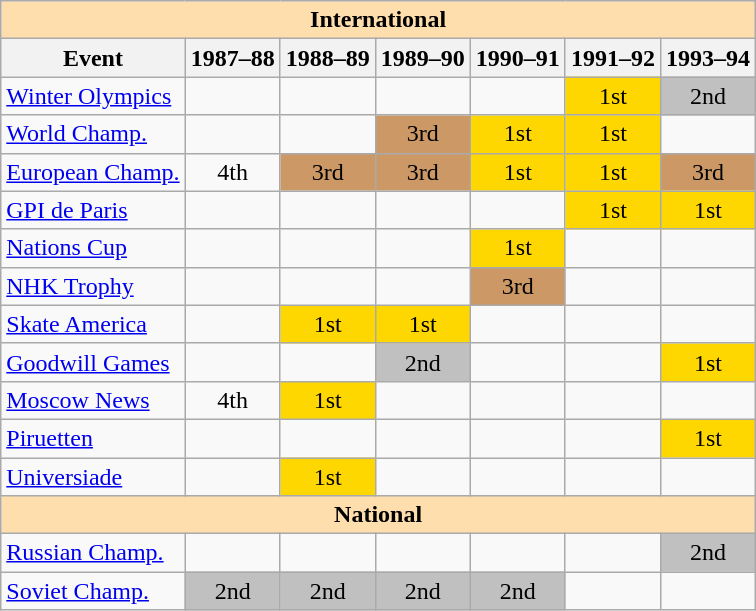<table class="wikitable" style="text-align:center">
<tr>
<th style="background-color: #ffdead; " colspan=7 align=center><strong>International</strong></th>
</tr>
<tr>
<th>Event</th>
<th>1987–88</th>
<th>1988–89</th>
<th>1989–90</th>
<th>1990–91</th>
<th>1991–92</th>
<th>1993–94</th>
</tr>
<tr>
<td align=left><a href='#'>Winter Olympics</a></td>
<td></td>
<td></td>
<td></td>
<td></td>
<td bgcolor=gold>1st</td>
<td bgcolor=silver>2nd</td>
</tr>
<tr>
<td align=left><a href='#'>World Champ.</a></td>
<td></td>
<td></td>
<td bgcolor=cc9966>3rd</td>
<td bgcolor=gold>1st</td>
<td bgcolor=gold>1st</td>
<td></td>
</tr>
<tr>
<td align=left><a href='#'>European Champ.</a></td>
<td>4th</td>
<td bgcolor=cc9966>3rd</td>
<td bgcolor=cc9966>3rd</td>
<td bgcolor=gold>1st</td>
<td bgcolor=gold>1st</td>
<td bgcolor=cc9966>3rd</td>
</tr>
<tr>
<td align=left><a href='#'>GPI de Paris</a></td>
<td></td>
<td></td>
<td></td>
<td></td>
<td bgcolor=gold>1st</td>
<td bgcolor=gold>1st</td>
</tr>
<tr>
<td align=left><a href='#'>Nations Cup</a></td>
<td></td>
<td></td>
<td></td>
<td bgcolor=gold>1st</td>
<td></td>
<td></td>
</tr>
<tr>
<td align=left><a href='#'>NHK Trophy</a></td>
<td></td>
<td></td>
<td></td>
<td bgcolor=cc9966>3rd</td>
<td></td>
<td></td>
</tr>
<tr>
<td align=left><a href='#'>Skate America</a></td>
<td></td>
<td bgcolor=gold>1st</td>
<td bgcolor=gold>1st</td>
<td></td>
<td></td>
<td></td>
</tr>
<tr>
<td align=left><a href='#'>Goodwill Games</a></td>
<td></td>
<td></td>
<td bgcolor=silver>2nd</td>
<td></td>
<td></td>
<td bgcolor=gold>1st</td>
</tr>
<tr>
<td align=left><a href='#'>Moscow News</a></td>
<td>4th</td>
<td bgcolor=gold>1st</td>
<td></td>
<td></td>
<td></td>
<td></td>
</tr>
<tr>
<td align=left><a href='#'>Piruetten</a></td>
<td></td>
<td></td>
<td></td>
<td></td>
<td></td>
<td bgcolor=gold>1st</td>
</tr>
<tr>
<td align=left><a href='#'>Universiade</a></td>
<td></td>
<td bgcolor=gold>1st</td>
<td></td>
<td></td>
<td></td>
<td></td>
</tr>
<tr>
<th style="background-color: #ffdead; " colspan=7 align=center><strong>National</strong></th>
</tr>
<tr>
<td align=left><a href='#'>Russian Champ.</a></td>
<td></td>
<td></td>
<td></td>
<td></td>
<td></td>
<td bgcolor=silver>2nd</td>
</tr>
<tr>
<td align=left><a href='#'>Soviet Champ.</a></td>
<td bgcolor=silver>2nd</td>
<td bgcolor=silver>2nd</td>
<td bgcolor=silver>2nd</td>
<td bgcolor=silver>2nd</td>
<td></td>
<td></td>
</tr>
</table>
